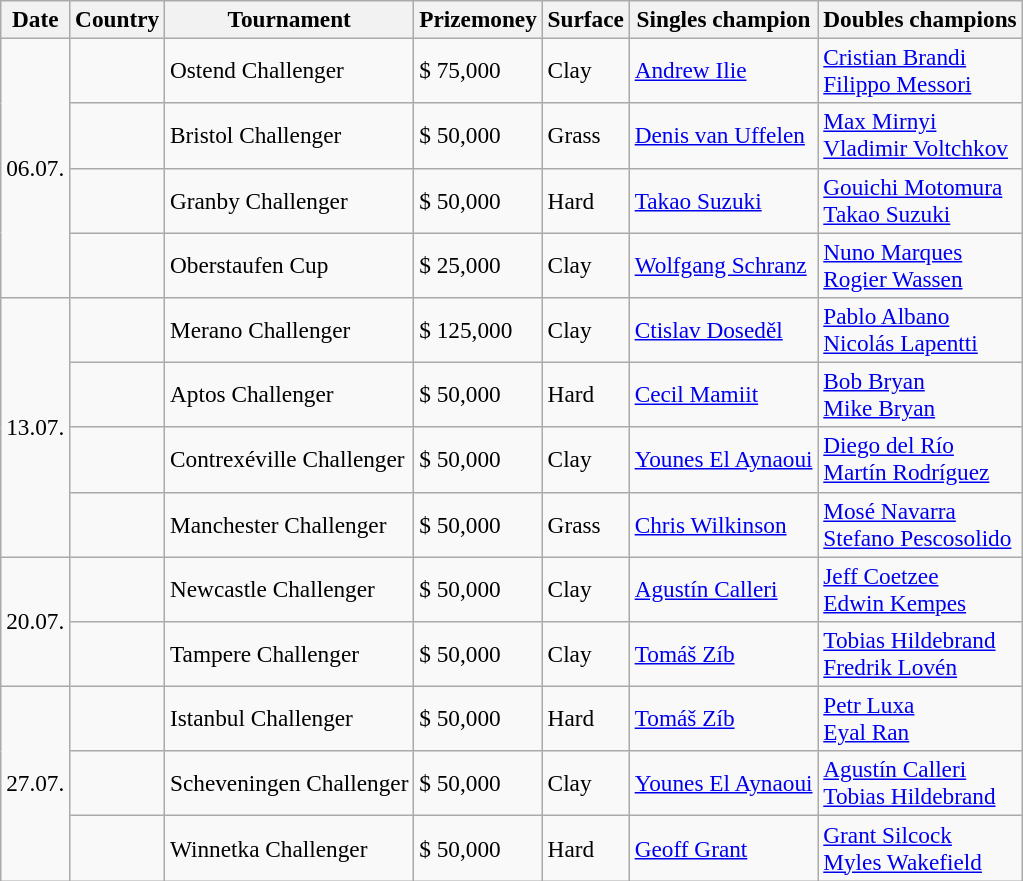<table class="sortable wikitable" style=font-size:97%>
<tr>
<th>Date</th>
<th>Country</th>
<th>Tournament</th>
<th>Prizemoney</th>
<th>Surface</th>
<th>Singles champion</th>
<th>Doubles champions</th>
</tr>
<tr>
<td rowspan="4">06.07.</td>
<td></td>
<td>Ostend Challenger</td>
<td>$ 75,000</td>
<td>Clay</td>
<td> <a href='#'>Andrew Ilie</a></td>
<td> <a href='#'>Cristian Brandi</a><br> <a href='#'>Filippo Messori</a></td>
</tr>
<tr>
<td></td>
<td>Bristol Challenger</td>
<td>$ 50,000</td>
<td>Grass</td>
<td> <a href='#'>Denis van Uffelen</a></td>
<td> <a href='#'>Max Mirnyi</a><br> <a href='#'>Vladimir Voltchkov</a></td>
</tr>
<tr>
<td></td>
<td>Granby Challenger</td>
<td>$ 50,000</td>
<td>Hard</td>
<td> <a href='#'>Takao Suzuki</a></td>
<td> <a href='#'>Gouichi Motomura</a> <br> <a href='#'>Takao Suzuki</a></td>
</tr>
<tr>
<td></td>
<td>Oberstaufen Cup</td>
<td>$ 25,000</td>
<td>Clay</td>
<td> <a href='#'>Wolfgang Schranz</a></td>
<td> <a href='#'>Nuno Marques</a><br> <a href='#'>Rogier Wassen</a></td>
</tr>
<tr>
<td rowspan="4">13.07.</td>
<td></td>
<td>Merano Challenger</td>
<td>$ 125,000</td>
<td>Clay</td>
<td> <a href='#'>Ctislav Doseděl</a></td>
<td> <a href='#'>Pablo Albano</a><br> <a href='#'>Nicolás Lapentti</a></td>
</tr>
<tr>
<td></td>
<td>Aptos Challenger</td>
<td>$ 50,000</td>
<td>Hard</td>
<td> <a href='#'>Cecil Mamiit</a></td>
<td> <a href='#'>Bob Bryan</a><br>  <a href='#'>Mike Bryan</a></td>
</tr>
<tr>
<td></td>
<td>Contrexéville Challenger</td>
<td>$ 50,000</td>
<td>Clay</td>
<td> <a href='#'>Younes El Aynaoui</a></td>
<td> <a href='#'>Diego del Río</a><br> <a href='#'>Martín Rodríguez</a></td>
</tr>
<tr>
<td></td>
<td>Manchester Challenger</td>
<td>$ 50,000</td>
<td>Grass</td>
<td> <a href='#'>Chris Wilkinson</a></td>
<td> <a href='#'>Mosé Navarra</a> <br>  <a href='#'>Stefano Pescosolido</a></td>
</tr>
<tr>
<td rowspan="2">20.07.</td>
<td></td>
<td>Newcastle Challenger</td>
<td>$ 50,000</td>
<td>Clay</td>
<td> <a href='#'>Agustín Calleri</a></td>
<td> <a href='#'>Jeff Coetzee</a><br> <a href='#'>Edwin Kempes</a></td>
</tr>
<tr>
<td></td>
<td>Tampere Challenger</td>
<td>$ 50,000</td>
<td>Clay</td>
<td> <a href='#'>Tomáš Zíb</a></td>
<td> <a href='#'>Tobias Hildebrand</a> <br>  <a href='#'>Fredrik Lovén</a></td>
</tr>
<tr>
<td rowspan="3">27.07.</td>
<td></td>
<td>Istanbul Challenger</td>
<td>$ 50,000</td>
<td>Hard</td>
<td> <a href='#'>Tomáš Zíb</a></td>
<td> <a href='#'>Petr Luxa</a><br> <a href='#'>Eyal Ran</a></td>
</tr>
<tr>
<td></td>
<td>Scheveningen Challenger</td>
<td>$ 50,000</td>
<td>Clay</td>
<td> <a href='#'>Younes El Aynaoui</a></td>
<td> <a href='#'>Agustín Calleri</a> <br>  <a href='#'>Tobias Hildebrand</a></td>
</tr>
<tr>
<td></td>
<td>Winnetka Challenger</td>
<td>$ 50,000</td>
<td>Hard</td>
<td> <a href='#'>Geoff Grant</a></td>
<td> <a href='#'>Grant Silcock</a> <br>  <a href='#'>Myles Wakefield</a></td>
</tr>
</table>
